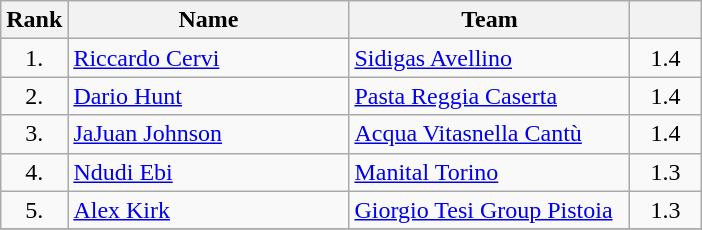<table class="wikitable" style="text-align: center;">
<tr>
<th>Rank</th>
<th width=180>Name</th>
<th width=180>Team</th>
<th width=40></th>
</tr>
<tr>
<td>1.</td>
<td align="left"> <a href='#'>Riccardo Cervi</a></td>
<td style="text-align:left;"><a href='#'>Sidigas Avellino</a></td>
<td>1.4</td>
</tr>
<tr>
<td>2.</td>
<td align="left"> <a href='#'>Dario Hunt</a></td>
<td style="text-align:left;"><a href='#'>Pasta Reggia Caserta</a></td>
<td>1.4</td>
</tr>
<tr>
<td>3.</td>
<td align="left"> <a href='#'>JaJuan Johnson</a></td>
<td style="text-align:left;"><a href='#'>Acqua Vitasnella Cantù</a></td>
<td>1.4</td>
</tr>
<tr>
<td>4.</td>
<td align="left"> <a href='#'>Ndudi Ebi</a></td>
<td style="text-align:left;"><a href='#'>Manital Torino</a></td>
<td>1.3</td>
</tr>
<tr>
<td>5.</td>
<td align="left"> <a href='#'>Alex Kirk</a></td>
<td style="text-align:left;"><a href='#'>Giorgio Tesi Group Pistoia</a></td>
<td>1.3</td>
</tr>
<tr>
</tr>
</table>
